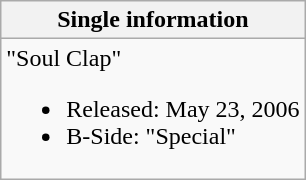<table class="wikitable">
<tr>
<th>Single information</th>
</tr>
<tr>
<td>"Soul Clap"<br><ul><li>Released: May 23, 2006</li><li>B-Side: "Special"</li></ul></td>
</tr>
</table>
